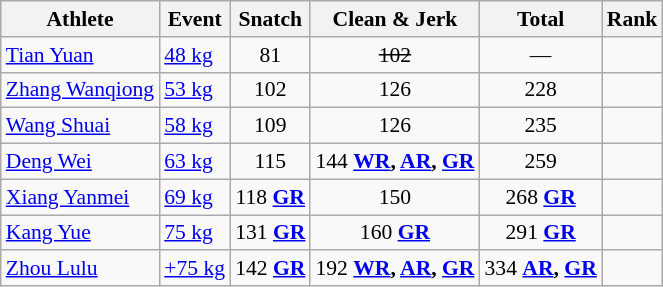<table class="wikitable" style="text-align:center; font-size:90%">
<tr>
<th>Athlete</th>
<th>Event</th>
<th>Snatch</th>
<th>Clean & Jerk</th>
<th>Total</th>
<th>Rank</th>
</tr>
<tr>
<td align="left"><a href='#'>Tian Yuan</a></td>
<td align="left"><a href='#'>48 kg</a></td>
<td>81</td>
<td><s>102</s></td>
<td>—</td>
<td></td>
</tr>
<tr>
<td align="left"><a href='#'>Zhang Wanqiong</a></td>
<td align="left"><a href='#'>53 kg</a></td>
<td>102</td>
<td>126</td>
<td>228</td>
<td></td>
</tr>
<tr>
<td align="left"><a href='#'>Wang Shuai</a></td>
<td align="left"><a href='#'>58 kg</a></td>
<td>109</td>
<td>126</td>
<td>235</td>
<td></td>
</tr>
<tr>
<td align="left"><a href='#'>Deng Wei</a></td>
<td align="left"><a href='#'>63 kg</a></td>
<td>115</td>
<td>144 <strong><a href='#'>WR</a>, <a href='#'>AR</a>, <a href='#'>GR</a></strong></td>
<td>259</td>
<td></td>
</tr>
<tr>
<td align="left"><a href='#'>Xiang Yanmei</a></td>
<td align="left"><a href='#'>69 kg</a></td>
<td>118 <strong><a href='#'>GR</a></strong></td>
<td>150</td>
<td>268 <strong><a href='#'>GR</a></strong></td>
<td></td>
</tr>
<tr>
<td align="left"><a href='#'>Kang Yue</a></td>
<td align="left"><a href='#'>75 kg</a></td>
<td>131 <strong><a href='#'>GR</a></strong></td>
<td>160 <strong><a href='#'>GR</a></strong></td>
<td>291 <strong><a href='#'>GR</a></strong></td>
<td></td>
</tr>
<tr>
<td align="left"><a href='#'>Zhou Lulu</a></td>
<td align="left"><a href='#'>+75 kg</a></td>
<td>142 <strong><a href='#'>GR</a></strong></td>
<td>192 <strong><a href='#'>WR</a>, <a href='#'>AR</a>, <a href='#'>GR</a></strong></td>
<td>334 <strong><a href='#'>AR</a>, <a href='#'>GR</a></strong></td>
<td></td>
</tr>
</table>
